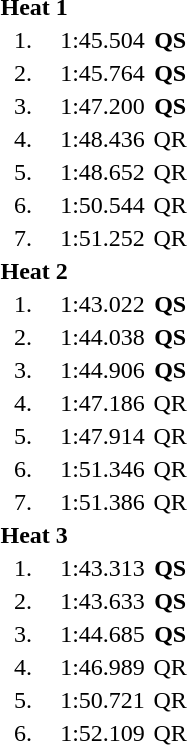<table style="text-align:center">
<tr>
<td colspan=4 align=left><strong>Heat 1</strong></td>
</tr>
<tr>
<td width=30>1.</td>
<td align=left></td>
<td width=60>1:45.504</td>
<td><strong>QS</strong></td>
</tr>
<tr>
<td>2.</td>
<td align=left></td>
<td>1:45.764</td>
<td><strong>QS</strong></td>
</tr>
<tr>
<td>3.</td>
<td align=left></td>
<td>1:47.200</td>
<td><strong>QS</strong></td>
</tr>
<tr>
<td>4.</td>
<td align=left></td>
<td>1:48.436</td>
<td>QR</td>
</tr>
<tr>
<td>5.</td>
<td align=left></td>
<td>1:48.652</td>
<td>QR</td>
</tr>
<tr>
<td>6.</td>
<td align=left></td>
<td>1:50.544</td>
<td>QR</td>
</tr>
<tr>
<td>7.</td>
<td align=left></td>
<td>1:51.252</td>
<td>QR</td>
</tr>
<tr>
<td colspan=4 align=left><strong>Heat 2</strong></td>
</tr>
<tr>
<td>1.</td>
<td align=left></td>
<td>1:43.022</td>
<td><strong>QS</strong></td>
</tr>
<tr>
<td>2.</td>
<td align=left></td>
<td>1:44.038</td>
<td><strong>QS</strong></td>
</tr>
<tr>
<td>3.</td>
<td align=left></td>
<td>1:44.906</td>
<td><strong>QS</strong></td>
</tr>
<tr>
<td>4.</td>
<td align=left></td>
<td>1:47.186</td>
<td>QR</td>
</tr>
<tr>
<td>5.</td>
<td align=left></td>
<td>1:47.914</td>
<td>QR</td>
</tr>
<tr>
<td>6.</td>
<td align=left></td>
<td>1:51.346</td>
<td>QR</td>
</tr>
<tr>
<td>7.</td>
<td align=left></td>
<td>1:51.386</td>
<td>QR</td>
</tr>
<tr>
<td colspan=4 align=left><strong>Heat 3</strong></td>
</tr>
<tr>
<td>1.</td>
<td align=left></td>
<td>1:43.313</td>
<td><strong>QS</strong></td>
</tr>
<tr>
<td>2.</td>
<td align=left></td>
<td>1:43.633</td>
<td><strong>QS</strong></td>
</tr>
<tr>
<td>3.</td>
<td align=left></td>
<td>1:44.685</td>
<td><strong>QS</strong></td>
</tr>
<tr>
<td>4.</td>
<td align=left></td>
<td>1:46.989</td>
<td>QR</td>
</tr>
<tr>
<td>5.</td>
<td align=left></td>
<td>1:50.721</td>
<td>QR</td>
</tr>
<tr>
<td>6.</td>
<td align=left></td>
<td>1:52.109</td>
<td>QR</td>
</tr>
</table>
